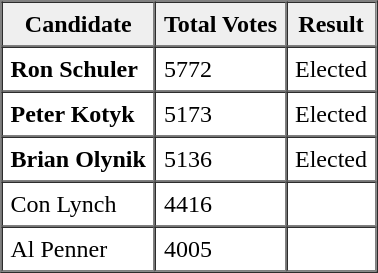<table border="1" cellpadding="5" cellspacing="0">
<tr>
<th scope="col" style="background:#efefef;">Candidate</th>
<th scope="col" style="background:#efefef;">Total Votes</th>
<th scope="col" style="background:#efefef;">Result</th>
</tr>
<tr>
<td><strong>Ron Schuler</strong></td>
<td>5772</td>
<td>Elected</td>
</tr>
<tr>
<td><strong>Peter Kotyk</strong></td>
<td>5173</td>
<td>Elected</td>
</tr>
<tr>
<td><strong>Brian Olynik</strong></td>
<td>5136</td>
<td>Elected</td>
</tr>
<tr>
<td>Con Lynch</td>
<td>4416</td>
<td></td>
</tr>
<tr>
<td>Al Penner</td>
<td>4005</td>
<td></td>
</tr>
</table>
